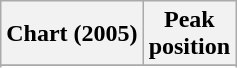<table class="wikitable sortable plainrowheaders" style="text-align:center">
<tr>
<th scope="col">Chart (2005)</th>
<th scope="col">Peak<br> position</th>
</tr>
<tr>
</tr>
<tr>
</tr>
<tr>
</tr>
<tr>
</tr>
</table>
